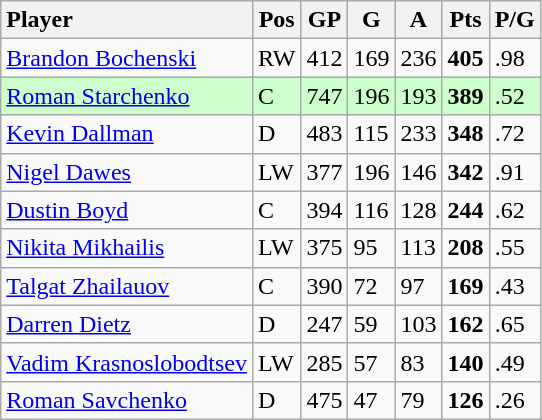<table class="wikitable">
<tr>
<th style="text-align:left;">Player</th>
<th>Pos</th>
<th>GP</th>
<th>G</th>
<th>A</th>
<th>Pts</th>
<th>P/G</th>
</tr>
<tr>
<td align="left"><a href='#'>Brandon Bochenski</a></td>
<td>RW</td>
<td>412</td>
<td>169</td>
<td>236</td>
<td><strong>405</strong></td>
<td>.98</td>
</tr>
<tr bgcolor="#cfc">
<td align="left"><a href='#'>Roman Starchenko</a></td>
<td>C</td>
<td>747</td>
<td>196</td>
<td>193</td>
<td><strong>389</strong></td>
<td>.52</td>
</tr>
<tr>
<td align="left"><a href='#'>Kevin Dallman</a></td>
<td>D</td>
<td>483</td>
<td>115</td>
<td>233</td>
<td><strong>348</strong></td>
<td>.72</td>
</tr>
<tr>
<td align="left"><a href='#'>Nigel Dawes</a></td>
<td>LW</td>
<td>377</td>
<td>196</td>
<td>146</td>
<td><strong>342</strong></td>
<td>.91</td>
</tr>
<tr>
<td align="left"><a href='#'>Dustin Boyd</a></td>
<td>C</td>
<td>394</td>
<td>116</td>
<td>128</td>
<td><strong>244</strong></td>
<td>.62</td>
</tr>
<tr>
<td align="left"><a href='#'>Nikita Mikhailis</a></td>
<td>LW</td>
<td>375</td>
<td>95</td>
<td>113</td>
<td><strong>208</strong></td>
<td>.55</td>
</tr>
<tr>
<td align="left"><a href='#'>Talgat Zhailauov</a></td>
<td>C</td>
<td>390</td>
<td>72</td>
<td>97</td>
<td><strong>169</strong></td>
<td>.43</td>
</tr>
<tr>
<td align="left"><a href='#'>Darren Dietz</a></td>
<td>D</td>
<td>247</td>
<td>59</td>
<td>103</td>
<td><strong>162</strong></td>
<td>.65</td>
</tr>
<tr>
<td align="left"><a href='#'>Vadim Krasnoslobodtsev</a></td>
<td>LW</td>
<td>285</td>
<td>57</td>
<td>83</td>
<td><strong>140</strong></td>
<td>.49</td>
</tr>
<tr>
<td align="left"><a href='#'>Roman Savchenko</a></td>
<td>D</td>
<td>475</td>
<td>47</td>
<td>79</td>
<td><strong>126</strong></td>
<td>.26</td>
</tr>
</table>
